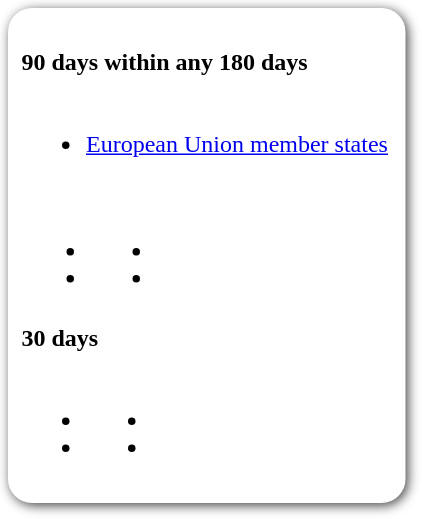<table style=" border-radius:1em; box-shadow: 0.1em 0.1em 0.5em rgba(0,0,0,0.75); background-color: white; border: 1px solid white; padding: 5px;">
<tr style="vertical-align:top;">
<td><br><strong>90 days within any 180 days</strong><table>
<tr>
<td><br><ul><li> <a href='#'>European Union member states</a> </li></ul><table>
<tr>
<td><br><ul><li></li><li></li></ul></td>
<td valign="top"><br><ul><li></li><li></li></ul></td>
</tr>
</table>
</td>
</tr>
</table>
<strong>30 days</strong><table>
<tr>
<td><br><ul><li></li><li></li></ul></td>
<td valign="top"><br><ul><li></li><li></li></ul></td>
<td></td>
</tr>
</table>
</td>
</tr>
</table>
